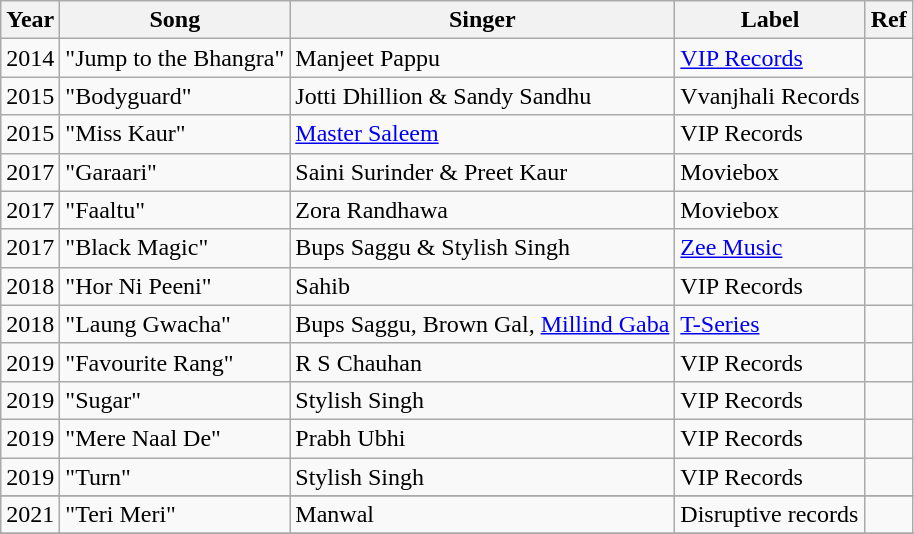<table class="wikitable">
<tr>
<th>Year</th>
<th>Song</th>
<th>Singer</th>
<th>Label</th>
<th>Ref</th>
</tr>
<tr>
<td>2014</td>
<td>"Jump to the Bhangra"</td>
<td>Manjeet Pappu</td>
<td><a href='#'>VIP Records</a></td>
<td></td>
</tr>
<tr>
<td>2015</td>
<td>"Bodyguard"</td>
<td>Jotti Dhillion & Sandy Sandhu</td>
<td>Vvanjhali Records</td>
<td></td>
</tr>
<tr>
<td>2015</td>
<td>"Miss Kaur"</td>
<td><a href='#'>Master Saleem</a></td>
<td>VIP Records</td>
<td></td>
</tr>
<tr>
<td>2017</td>
<td>"Garaari"</td>
<td>Saini Surinder & Preet Kaur</td>
<td>Moviebox</td>
<td></td>
</tr>
<tr>
<td>2017</td>
<td>"Faaltu"</td>
<td>Zora Randhawa</td>
<td>Moviebox</td>
<td></td>
</tr>
<tr>
<td>2017</td>
<td>"Black Magic"</td>
<td>Bups Saggu & Stylish Singh</td>
<td><a href='#'>Zee Music</a></td>
<td></td>
</tr>
<tr>
<td>2018</td>
<td>"Hor Ni Peeni"</td>
<td>Sahib</td>
<td>VIP Records</td>
<td></td>
</tr>
<tr>
<td>2018</td>
<td>"Laung Gwacha"</td>
<td>Bups Saggu, Brown Gal, <a href='#'>Millind Gaba</a></td>
<td><a href='#'>T-Series</a></td>
<td></td>
</tr>
<tr>
<td>2019</td>
<td>"Favourite Rang"</td>
<td>R S Chauhan</td>
<td>VIP Records</td>
<td></td>
</tr>
<tr>
<td>2019</td>
<td>"Sugar"</td>
<td>Stylish Singh</td>
<td>VIP Records</td>
<td></td>
</tr>
<tr>
<td>2019</td>
<td>"Mere Naal De"</td>
<td>Prabh Ubhi</td>
<td>VIP Records</td>
<td></td>
</tr>
<tr>
<td>2019</td>
<td>"Turn"</td>
<td>Stylish Singh</td>
<td>VIP Records</td>
<td></td>
</tr>
<tr>
</tr>
<tr>
<td>2021</td>
<td>"Teri Meri"</td>
<td>Manwal</td>
<td>Disruptive records</td>
<td></td>
</tr>
<tr>
</tr>
</table>
